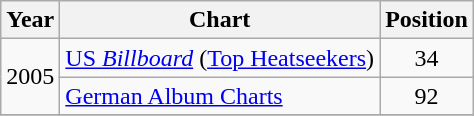<table class="wikitable">
<tr>
<th>Year</th>
<th>Chart</th>
<th>Position</th>
</tr>
<tr>
<td rowspan="2">2005</td>
<td><a href='#'>US <em>Billboard</em></a> (<a href='#'>Top Heatseekers</a>)</td>
<td align="center">34</td>
</tr>
<tr>
<td><a href='#'>German Album Charts</a></td>
<td align="center">92</td>
</tr>
<tr>
</tr>
</table>
